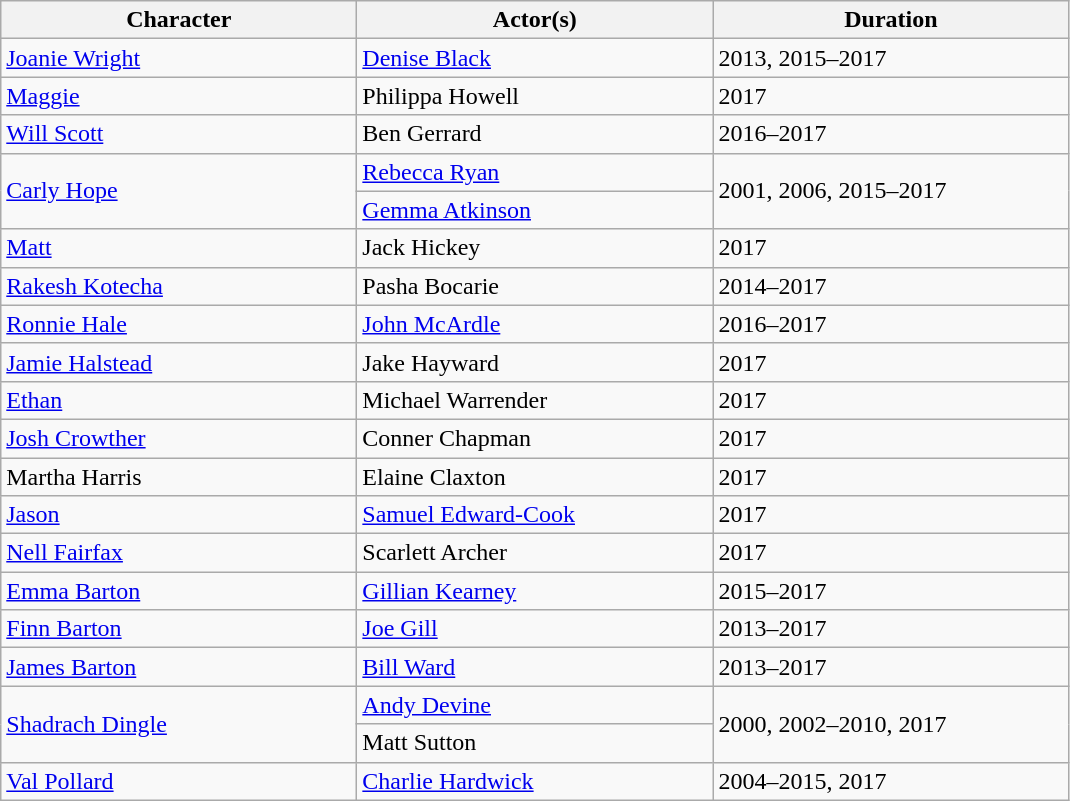<table class="wikitable">
<tr>
<th scope="col" width="230">Character</th>
<th scope="col" width="230">Actor(s)</th>
<th scope="col" width="230">Duration</th>
</tr>
<tr>
<td><a href='#'>Joanie Wright</a></td>
<td><a href='#'>Denise Black</a></td>
<td>2013, 2015–2017</td>
</tr>
<tr>
<td><a href='#'>Maggie</a></td>
<td>Philippa Howell</td>
<td>2017</td>
</tr>
<tr>
<td><a href='#'>Will Scott</a></td>
<td>Ben Gerrard</td>
<td>2016–2017</td>
</tr>
<tr>
<td rowspan="2"><a href='#'>Carly Hope</a></td>
<td><a href='#'>Rebecca Ryan</a></td>
<td rowspan="2">2001, 2006, 2015–2017</td>
</tr>
<tr>
<td><a href='#'>Gemma Atkinson</a></td>
</tr>
<tr>
<td><a href='#'>Matt</a></td>
<td>Jack Hickey</td>
<td>2017</td>
</tr>
<tr>
<td><a href='#'>Rakesh Kotecha</a></td>
<td>Pasha Bocarie</td>
<td>2014–2017</td>
</tr>
<tr>
<td><a href='#'>Ronnie Hale</a></td>
<td><a href='#'>John McArdle</a></td>
<td>2016–2017</td>
</tr>
<tr>
<td><a href='#'>Jamie Halstead</a></td>
<td>Jake Hayward</td>
<td>2017</td>
</tr>
<tr>
<td><a href='#'>Ethan</a></td>
<td>Michael Warrender</td>
<td>2017</td>
</tr>
<tr>
<td><a href='#'>Josh Crowther</a></td>
<td>Conner Chapman</td>
<td>2017</td>
</tr>
<tr>
<td>Martha Harris</td>
<td>Elaine Claxton</td>
<td>2017</td>
</tr>
<tr>
<td><a href='#'>Jason</a></td>
<td><a href='#'>Samuel Edward-Cook</a></td>
<td>2017</td>
</tr>
<tr>
<td><a href='#'>Nell Fairfax</a></td>
<td>Scarlett Archer</td>
<td>2017</td>
</tr>
<tr>
<td><a href='#'>Emma Barton</a></td>
<td><a href='#'>Gillian Kearney</a></td>
<td>2015–2017</td>
</tr>
<tr>
<td><a href='#'>Finn Barton</a></td>
<td><a href='#'>Joe Gill</a></td>
<td>2013–2017</td>
</tr>
<tr>
<td><a href='#'>James Barton</a></td>
<td><a href='#'>Bill Ward</a></td>
<td>2013–2017</td>
</tr>
<tr>
<td rowspan="2"><a href='#'>Shadrach Dingle</a></td>
<td><a href='#'>Andy Devine</a></td>
<td rowspan="2">2000, 2002–2010, 2017</td>
</tr>
<tr>
<td>Matt Sutton</td>
</tr>
<tr>
<td><a href='#'>Val Pollard</a></td>
<td><a href='#'>Charlie Hardwick</a></td>
<td>2004–2015, 2017</td>
</tr>
</table>
